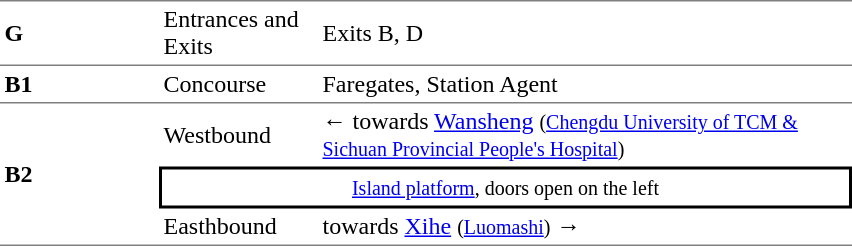<table cellspacing=0 cellpadding=3>
<tr>
<td style="border-top:solid 1px gray;border-bottom:solid 1px gray;" width=100><strong>G</strong></td>
<td style="border-top:solid 1px gray;border-bottom:solid 1px gray;" width=100>Entrances and Exits</td>
<td style="border-top:solid 1px gray;border-bottom:solid 1px gray;" width=350>Exits B, D</td>
</tr>
<tr>
<td style="border-bottom:solid 1px gray;"><strong>B1</strong></td>
<td style="border-bottom:solid 1px gray;">Concourse</td>
<td style="border-bottom:solid 1px gray;">Faregates, Station Agent</td>
</tr>
<tr>
<td style="border-bottom:solid 1px gray;" rowspan=3><strong>B2</strong></td>
<td>Westbound</td>
<td>←  towards <a href='#'>Wansheng</a> <small>(<a href='#'>Chengdu University of TCM & Sichuan Provincial People's Hospital</a>)</small></td>
</tr>
<tr>
<td style="border-right:solid 2px black;border-left:solid 2px black;border-top:solid 2px black;border-bottom:solid 2px black;text-align:center;" colspan=2><small><a href='#'>Island platform</a>, doors open on the left</small></td>
</tr>
<tr>
<td style="border-bottom:solid 1px gray;">Easthbound</td>
<td style="border-bottom:solid 1px gray;">  towards <a href='#'>Xihe</a> <small>(<a href='#'>Luomashi</a>)</small> →</td>
</tr>
</table>
